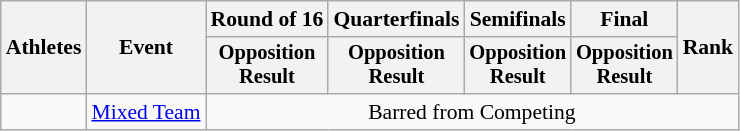<table class="wikitable" style="font-size:90%">
<tr>
<th rowspan="2">Athletes</th>
<th rowspan="2">Event</th>
<th>Round of 16</th>
<th>Quarterfinals</th>
<th>Semifinals</th>
<th>Final</th>
<th rowspan=2>Rank</th>
</tr>
<tr style="font-size:95%">
<th>Opposition<br>Result</th>
<th>Opposition<br>Result</th>
<th>Opposition<br>Result</th>
<th>Opposition<br>Result</th>
</tr>
<tr align=center>
<td align=left></td>
<td align=left><a href='#'>Mixed Team</a></td>
<td colspan=5>Barred from Competing</td>
</tr>
</table>
